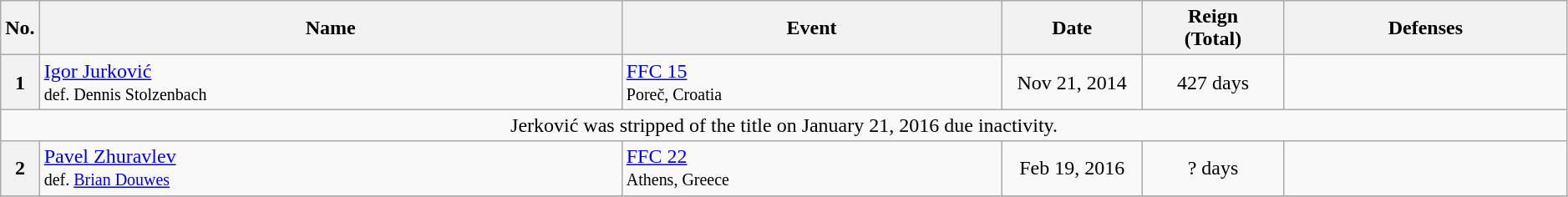<table class="wikitable" style="width:99%;">
<tr>
<th style="width:2%;">No.</th>
<th>Name</th>
<th>Event</th>
<th style="width:9%;">Date</th>
<th style="width:9%;">Reign<br>(Total)</th>
<th>Defenses</th>
</tr>
<tr>
<th>1</th>
<td> <a href='#'>Igor Jurković</a><br><small>def. Dennis Stolzenbach </small></td>
<td><a href='#'>FFC 15</a><br><small>Poreč, Croatia</small></td>
<td style="text-align:center;">Nov 21, 2014</td>
<td style="text-align:center;">427 days</td>
<td></td>
</tr>
<tr>
<td align="center" colspan="6">Jerković was stripped of the title on January 21, 2016 due inactivity.</td>
</tr>
<tr>
<th>2</th>
<td> <a href='#'>Pavel Zhuravlev</a><br><small>def. <a href='#'>Brian Douwes</a> </small></td>
<td><a href='#'>FFC 22</a><br><small>Athens, Greece</small></td>
<td style="text-align:center;">Feb 19, 2016</td>
<td style="text-align:center;">? days</td>
<td></td>
</tr>
<tr>
</tr>
</table>
